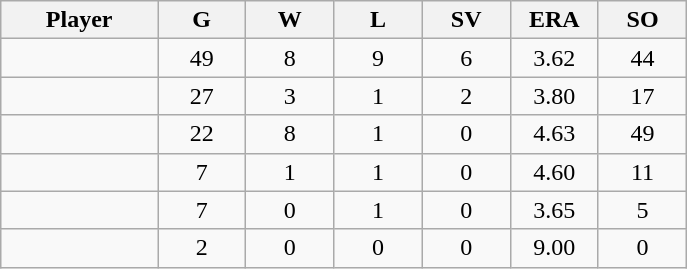<table class="wikitable sortable">
<tr>
<th bgcolor="#DDDDFF" width="16%">Player</th>
<th bgcolor="#DDDDFF" width="9%">G</th>
<th bgcolor="#DDDDFF" width="9%">W</th>
<th bgcolor="#DDDDFF" width="9%">L</th>
<th bgcolor="#DDDDFF" width="9%">SV</th>
<th bgcolor="#DDDDFF" width="9%">ERA</th>
<th bgcolor="#DDDDFF" width="9%">SO</th>
</tr>
<tr align="center">
<td></td>
<td>49</td>
<td>8</td>
<td>9</td>
<td>6</td>
<td>3.62</td>
<td>44</td>
</tr>
<tr align="center">
<td></td>
<td>27</td>
<td>3</td>
<td>1</td>
<td>2</td>
<td>3.80</td>
<td>17</td>
</tr>
<tr align=center>
<td></td>
<td>22</td>
<td>8</td>
<td>1</td>
<td>0</td>
<td>4.63</td>
<td>49</td>
</tr>
<tr align="center">
<td></td>
<td>7</td>
<td>1</td>
<td>1</td>
<td>0</td>
<td>4.60</td>
<td>11</td>
</tr>
<tr align="center">
<td></td>
<td>7</td>
<td>0</td>
<td>1</td>
<td>0</td>
<td>3.65</td>
<td>5</td>
</tr>
<tr align="center">
<td></td>
<td>2</td>
<td>0</td>
<td>0</td>
<td>0</td>
<td>9.00</td>
<td>0</td>
</tr>
</table>
